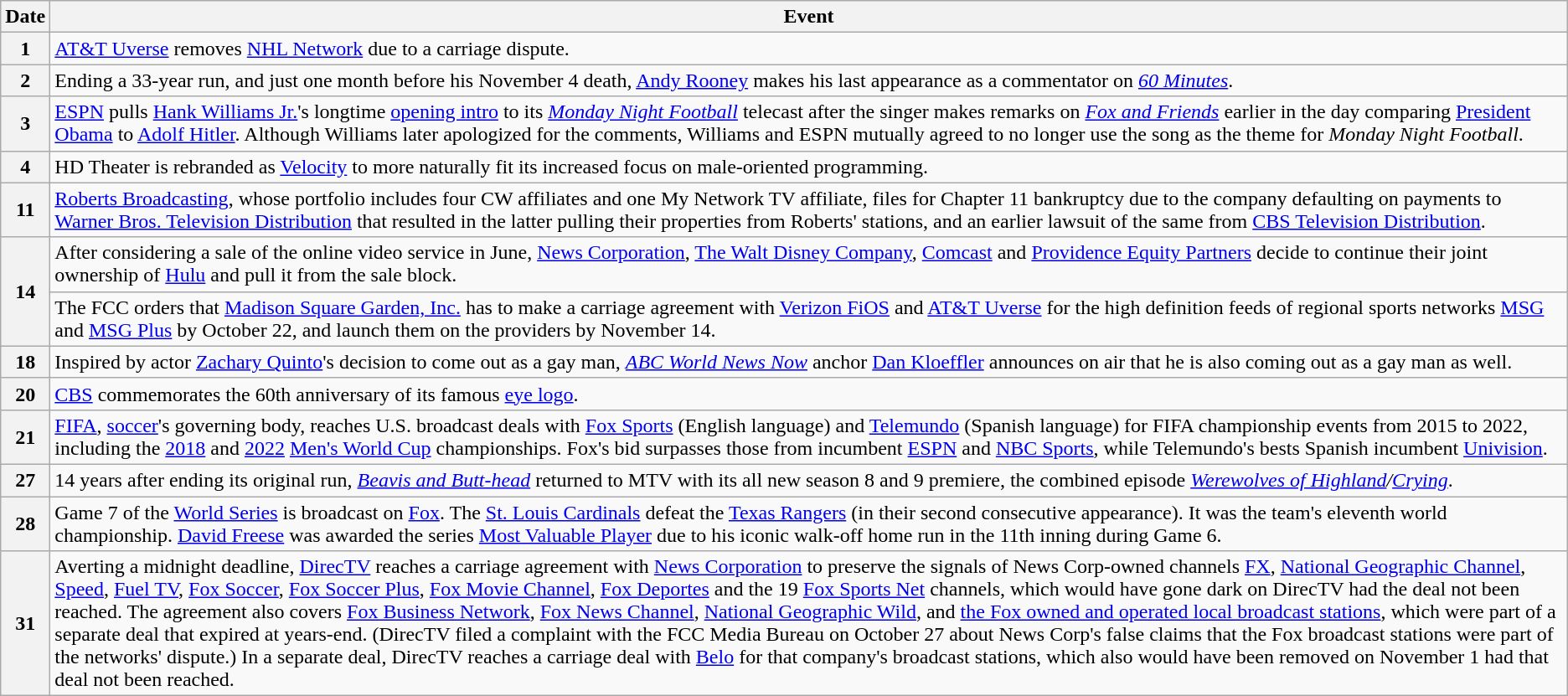<table class="wikitable">
<tr>
<th>Date</th>
<th>Event</th>
</tr>
<tr>
<th>1</th>
<td><a href='#'>AT&T Uverse</a> removes <a href='#'>NHL Network</a> due to a carriage dispute.</td>
</tr>
<tr>
<th>2</th>
<td>Ending a 33-year run, and just one month before his November 4 death, <a href='#'>Andy Rooney</a> makes his last appearance as a commentator on <em><a href='#'>60 Minutes</a></em>.</td>
</tr>
<tr>
<th>3</th>
<td><a href='#'>ESPN</a> pulls <a href='#'>Hank Williams Jr.</a>'s longtime <a href='#'>opening intro</a> to its <em><a href='#'>Monday Night Football</a></em> telecast after the singer makes remarks on <em><a href='#'>Fox and Friends</a></em> earlier in the day comparing <a href='#'>President Obama</a> to <a href='#'>Adolf Hitler</a>. Although Williams later apologized for the comments, Williams and ESPN mutually agreed to no longer use the song as the theme for <em>Monday Night Football</em>.</td>
</tr>
<tr>
<th>4</th>
<td>HD Theater is rebranded as <a href='#'>Velocity</a> to more naturally fit its increased focus on male-oriented programming.</td>
</tr>
<tr>
<th>11</th>
<td><a href='#'>Roberts Broadcasting</a>, whose portfolio includes four CW affiliates and one My Network TV affiliate, files for Chapter 11 bankruptcy due to the company defaulting on payments to <a href='#'>Warner Bros. Television Distribution</a> that resulted in the latter pulling their properties from Roberts' stations, and an earlier lawsuit of the same from <a href='#'>CBS Television Distribution</a>.</td>
</tr>
<tr>
<th rowspan="2">14</th>
<td>After considering a sale of the online video service in June, <a href='#'>News Corporation</a>, <a href='#'>The Walt Disney Company</a>, <a href='#'>Comcast</a> and <a href='#'>Providence Equity Partners</a> decide to continue their joint ownership of <a href='#'>Hulu</a> and pull it from the sale block.</td>
</tr>
<tr>
<td>The FCC orders that <a href='#'>Madison Square Garden, Inc.</a> has to make a carriage agreement with <a href='#'>Verizon FiOS</a> and <a href='#'>AT&T Uverse</a> for the high definition feeds of regional sports networks <a href='#'>MSG</a> and <a href='#'>MSG Plus</a> by October 22, and launch them on the providers by November 14.</td>
</tr>
<tr>
<th>18</th>
<td>Inspired by actor <a href='#'>Zachary Quinto</a>'s decision to come out as a gay man, <em><a href='#'>ABC World News Now</a></em> anchor <a href='#'>Dan Kloeffler</a> announces on air that he is also coming out as a gay man as well.</td>
</tr>
<tr>
<th>20</th>
<td><a href='#'>CBS</a> commemorates the 60th anniversary of its famous <a href='#'>eye logo</a>.</td>
</tr>
<tr>
<th>21</th>
<td><a href='#'>FIFA</a>, <a href='#'>soccer</a>'s governing body, reaches U.S. broadcast deals with <a href='#'>Fox Sports</a> (English language) and <a href='#'>Telemundo</a> (Spanish language) for FIFA championship events from 2015 to 2022, including the <a href='#'>2018</a> and <a href='#'>2022</a> <a href='#'>Men's World Cup</a> championships.  Fox's bid surpasses those from incumbent <a href='#'>ESPN</a> and <a href='#'>NBC Sports</a>, while Telemundo's bests Spanish incumbent <a href='#'>Univision</a>.</td>
</tr>
<tr>
<th>27</th>
<td>14 years after ending its original run, <em><a href='#'>Beavis and Butt-head</a></em> returned to MTV with its all new season 8 and 9 premiere, the combined episode <em><a href='#'>Werewolves of Highland</a>/<a href='#'>Crying</a></em>.</td>
</tr>
<tr>
<th>28</th>
<td>Game 7 of the <a href='#'>World Series</a> is broadcast on <a href='#'>Fox</a>. The <a href='#'>St. Louis Cardinals</a> defeat the <a href='#'>Texas Rangers</a> (in their second consecutive appearance). It was the team's eleventh world championship. <a href='#'>David Freese</a> was awarded the series <a href='#'>Most Valuable Player</a> due to his iconic walk-off home run in the 11th inning during Game 6.</td>
</tr>
<tr>
<th>31</th>
<td>Averting a midnight deadline, <a href='#'>DirecTV</a> reaches a carriage agreement with <a href='#'>News Corporation</a> to preserve the signals of News Corp-owned channels <a href='#'>FX</a>, <a href='#'>National Geographic Channel</a>, <a href='#'>Speed</a>, <a href='#'>Fuel TV</a>, <a href='#'>Fox Soccer</a>, <a href='#'>Fox Soccer Plus</a>, <a href='#'>Fox Movie Channel</a>, <a href='#'>Fox Deportes</a> and the 19 <a href='#'>Fox Sports Net</a> channels, which would have gone dark on DirecTV had the deal not been reached. The agreement also covers <a href='#'>Fox Business Network</a>, <a href='#'>Fox News Channel</a>, <a href='#'>National Geographic Wild</a>, and <a href='#'>the Fox owned and operated local broadcast stations</a>, which were part of a separate deal that expired at years-end. (DirecTV filed a complaint with the FCC Media Bureau on October 27 about News Corp's false claims that the Fox broadcast stations were part of the networks' dispute.)  In a separate deal, DirecTV reaches a carriage deal with <a href='#'>Belo</a> for that company's broadcast stations, which also would have been removed on November 1 had that deal not been reached.</td>
</tr>
</table>
